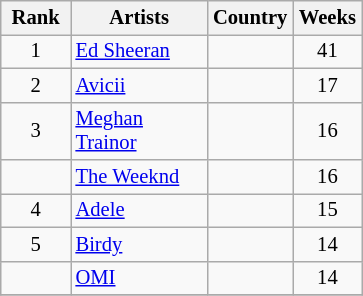<table class="wikitable sortable" style="font-size: 86%;">
<tr>
<th style="width:40px;">Rank</th>
<th style="width:85px;">Artists</th>
<th style="width:50px;">Country</th>
<th style="width:40px;">Weeks</th>
</tr>
<tr>
<td align=center>1</td>
<td><a href='#'>Ed Sheeran</a></td>
<td align=center></td>
<td align=center>41</td>
</tr>
<tr>
<td align=center>2</td>
<td><a href='#'>Avicii</a></td>
<td align=center></td>
<td align=center>17</td>
</tr>
<tr>
<td align=center>3</td>
<td><a href='#'>Meghan Trainor</a></td>
<td align=center></td>
<td align=center>16</td>
</tr>
<tr>
<td align=center></td>
<td><a href='#'>The Weeknd</a></td>
<td align=center></td>
<td align=center>16</td>
</tr>
<tr>
<td align=center>4</td>
<td><a href='#'>Adele</a></td>
<td align=center></td>
<td align=center>15</td>
</tr>
<tr>
<td align=center>5</td>
<td><a href='#'>Birdy</a></td>
<td align=center></td>
<td align=center>14</td>
</tr>
<tr>
<td align=center></td>
<td><a href='#'>OMI</a></td>
<td align=center></td>
<td align=center>14</td>
</tr>
<tr>
</tr>
</table>
